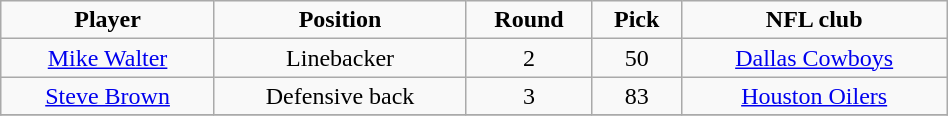<table class="wikitable" width="50%">
<tr align="center">
<td><strong>Player</strong></td>
<td><strong>Position</strong></td>
<td><strong>Round</strong></td>
<td><strong>Pick</strong></td>
<td><strong>NFL club</strong></td>
</tr>
<tr align="center" bgcolor="">
<td><a href='#'>Mike Walter</a></td>
<td>Linebacker</td>
<td>2</td>
<td>50</td>
<td><a href='#'>Dallas Cowboys</a></td>
</tr>
<tr align="center" bgcolor="">
<td><a href='#'>Steve Brown</a></td>
<td>Defensive back</td>
<td>3</td>
<td>83</td>
<td><a href='#'>Houston Oilers</a></td>
</tr>
<tr align="center" bgcolor="">
</tr>
</table>
